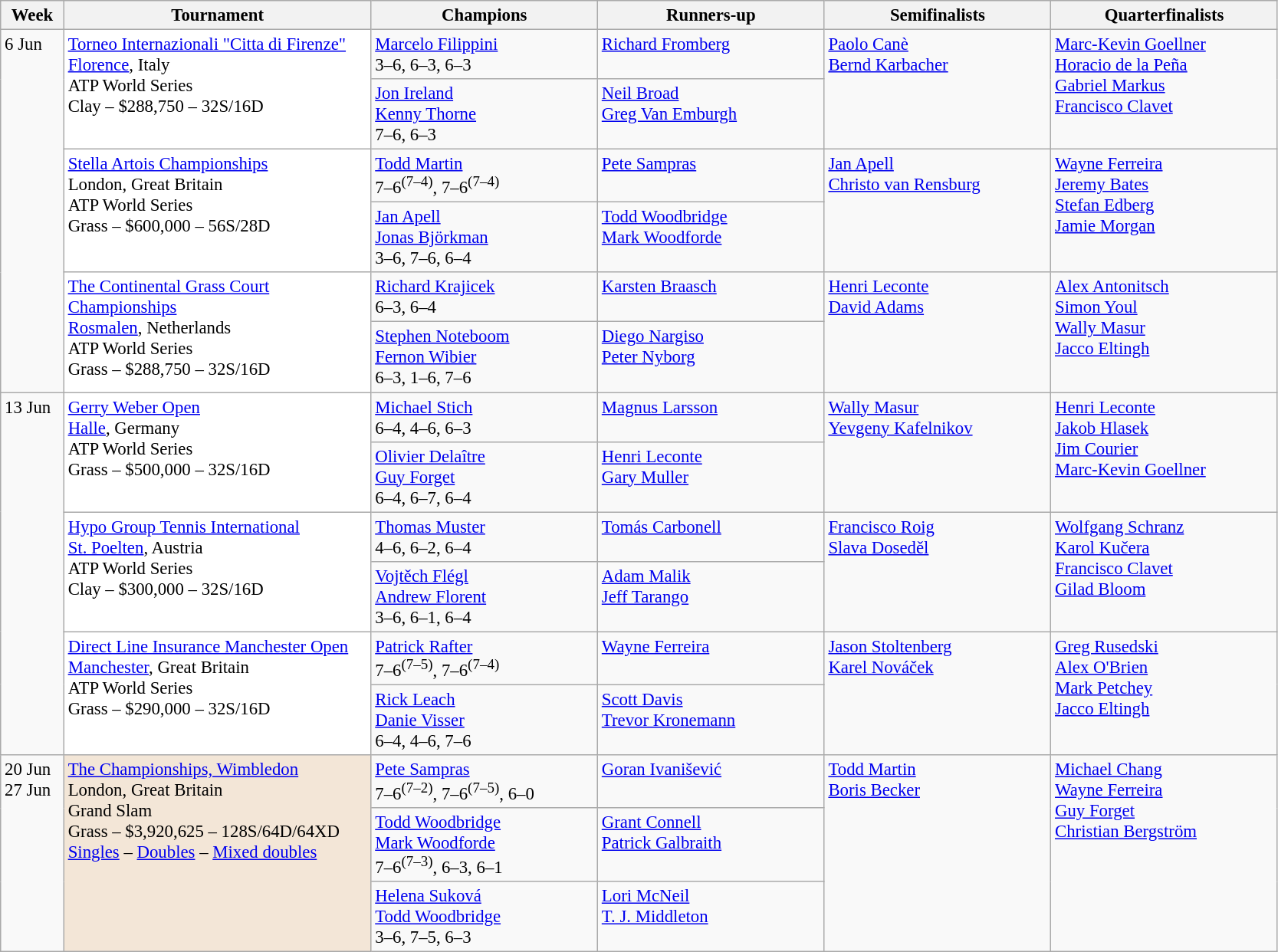<table class=wikitable style=font-size:95%>
<tr>
<th style="width:48px;">Week</th>
<th style="width:260px;">Tournament</th>
<th style="width:190px;">Champions</th>
<th style="width:190px;">Runners-up</th>
<th style="width:190px;">Semifinalists</th>
<th style="width:190px;">Quarterfinalists</th>
</tr>
<tr valign=top>
<td rowspan=6>6 Jun</td>
<td style="background:#FFF;" rowspan=2><a href='#'>Torneo Internazionali "Citta di Firenze"</a><br> <a href='#'>Florence</a>, Italy<br>ATP World Series<br>Clay – $288,750 – 32S/16D</td>
<td> <a href='#'>Marcelo Filippini</a><br> 3–6, 6–3, 6–3</td>
<td> <a href='#'>Richard Fromberg</a></td>
<td rowspan=2> <a href='#'>Paolo Canè</a><br> <a href='#'>Bernd Karbacher</a></td>
<td rowspan=2> <a href='#'>Marc-Kevin Goellner</a><br> <a href='#'>Horacio de la Peña</a><br> <a href='#'>Gabriel Markus</a><br> <a href='#'>Francisco Clavet</a></td>
</tr>
<tr valign=top>
<td> <a href='#'>Jon Ireland</a><br> <a href='#'>Kenny Thorne</a><br> 7–6, 6–3</td>
<td> <a href='#'>Neil Broad</a><br> <a href='#'>Greg Van Emburgh</a></td>
</tr>
<tr valign=top>
<td style="background:#FFF;" rowspan=2><a href='#'>Stella Artois Championships</a><br> London, Great Britain<br>ATP World Series<br>Grass – $600,000 – 56S/28D</td>
<td> <a href='#'>Todd Martin</a><br> 7–6<sup>(7–4)</sup>, 7–6<sup>(7–4)</sup></td>
<td> <a href='#'>Pete Sampras</a></td>
<td rowspan=2> <a href='#'>Jan Apell</a><br> <a href='#'>Christo van Rensburg</a></td>
<td rowspan=2> <a href='#'>Wayne Ferreira</a><br> <a href='#'>Jeremy Bates</a><br> <a href='#'>Stefan Edberg</a><br> <a href='#'>Jamie Morgan</a></td>
</tr>
<tr valign=top>
<td> <a href='#'>Jan Apell</a><br> <a href='#'>Jonas Björkman</a><br> 3–6, 7–6, 6–4</td>
<td> <a href='#'>Todd Woodbridge</a><br> <a href='#'>Mark Woodforde</a></td>
</tr>
<tr valign=top>
<td style="background:#FFF;" rowspan=2><a href='#'>The Continental Grass Court Championships</a><br> <a href='#'>Rosmalen</a>, Netherlands<br>ATP World Series<br>Grass – $288,750 – 32S/16D</td>
<td> <a href='#'>Richard Krajicek</a><br> 6–3, 6–4</td>
<td> <a href='#'>Karsten Braasch</a></td>
<td rowspan=2> <a href='#'>Henri Leconte</a><br> <a href='#'>David Adams</a></td>
<td rowspan=2> <a href='#'>Alex Antonitsch</a><br> <a href='#'>Simon Youl</a><br> <a href='#'>Wally Masur</a><br> <a href='#'>Jacco Eltingh</a></td>
</tr>
<tr valign=top>
<td> <a href='#'>Stephen Noteboom</a><br> <a href='#'>Fernon Wibier</a><br> 6–3, 1–6, 7–6</td>
<td> <a href='#'>Diego Nargiso</a><br> <a href='#'>Peter Nyborg</a></td>
</tr>
<tr valign=top>
<td rowspan=6>13 Jun</td>
<td style="background:#FFF;" rowspan=2><a href='#'>Gerry Weber Open</a><br> <a href='#'>Halle</a>, Germany<br>ATP World Series<br>Grass – $500,000 – 32S/16D</td>
<td> <a href='#'>Michael Stich</a><br> 6–4, 4–6, 6–3</td>
<td> <a href='#'>Magnus Larsson</a></td>
<td rowspan=2> <a href='#'>Wally Masur</a><br> <a href='#'>Yevgeny Kafelnikov</a></td>
<td rowspan=2> <a href='#'>Henri Leconte</a><br> <a href='#'>Jakob Hlasek</a><br> <a href='#'>Jim Courier</a><br> <a href='#'>Marc-Kevin Goellner</a></td>
</tr>
<tr valign=top>
<td> <a href='#'>Olivier Delaître</a><br> <a href='#'>Guy Forget</a><br> 6–4, 6–7, 6–4</td>
<td> <a href='#'>Henri Leconte</a><br> <a href='#'>Gary Muller</a></td>
</tr>
<tr valign=top>
<td style="background:#FFF;" rowspan=2><a href='#'>Hypo Group Tennis International</a><br><a href='#'>St. Poelten</a>, Austria<br>ATP World Series<br>Clay – $300,000 – 32S/16D</td>
<td> <a href='#'>Thomas Muster</a><br> 4–6, 6–2, 6–4</td>
<td> <a href='#'>Tomás Carbonell</a></td>
<td rowspan=2> <a href='#'>Francisco Roig</a><br> <a href='#'>Slava Doseděl</a></td>
<td rowspan=2> <a href='#'>Wolfgang Schranz</a><br> <a href='#'>Karol Kučera</a><br> <a href='#'>Francisco Clavet</a><br> <a href='#'>Gilad Bloom</a></td>
</tr>
<tr valign=top>
<td> <a href='#'>Vojtěch Flégl</a><br> <a href='#'>Andrew Florent</a><br> 3–6, 6–1, 6–4</td>
<td> <a href='#'>Adam Malik</a><br> <a href='#'>Jeff Tarango</a></td>
</tr>
<tr valign=top>
<td style="background:#FFF;" rowspan=2><a href='#'>Direct Line Insurance Manchester Open</a><br> <a href='#'>Manchester</a>, Great Britain<br>ATP World Series<br>Grass – $290,000 – 32S/16D</td>
<td> <a href='#'>Patrick Rafter</a><br> 7–6<sup>(7–5)</sup>, 7–6<sup>(7–4)</sup></td>
<td> <a href='#'>Wayne Ferreira</a></td>
<td rowspan=2> <a href='#'>Jason Stoltenberg</a><br> <a href='#'>Karel Nováček</a></td>
<td rowspan=2> <a href='#'>Greg Rusedski</a><br> <a href='#'>Alex O'Brien</a><br> <a href='#'>Mark Petchey</a><br> <a href='#'>Jacco Eltingh</a></td>
</tr>
<tr valign=top>
<td> <a href='#'>Rick Leach</a><br> <a href='#'>Danie Visser</a><br> 6–4, 4–6, 7–6</td>
<td> <a href='#'>Scott Davis</a><br> <a href='#'>Trevor Kronemann</a></td>
</tr>
<tr valign=top>
<td rowspan=3>20 Jun<br>27 Jun</td>
<td bgcolor="#F3E6D7" rowspan=3><a href='#'>The Championships, Wimbledon</a><br> London, Great Britain<br>Grand Slam<br>Grass – $3,920,625 – 128S/64D/64XD <br> <a href='#'>Singles</a> – <a href='#'>Doubles</a> – <a href='#'>Mixed doubles</a></td>
<td> <a href='#'>Pete Sampras</a><br>7–6<sup>(7–2)</sup>, 7–6<sup>(7–5)</sup>, 6–0</td>
<td> <a href='#'>Goran Ivanišević</a></td>
<td rowspan=3> <a href='#'>Todd Martin</a> <br>  <a href='#'>Boris Becker</a></td>
<td rowspan=3> <a href='#'>Michael Chang</a> <br>  <a href='#'>Wayne Ferreira</a> <br>  <a href='#'>Guy Forget</a> <br>  <a href='#'>Christian Bergström</a></td>
</tr>
<tr valign=top>
<td> <a href='#'>Todd Woodbridge</a><br> <a href='#'>Mark Woodforde</a><br> 7–6<sup>(7–3)</sup>, 6–3, 6–1</td>
<td> <a href='#'>Grant Connell</a><br> <a href='#'>Patrick Galbraith</a></td>
</tr>
<tr valign=top>
<td> <a href='#'>Helena Suková</a><br> <a href='#'>Todd Woodbridge</a><br> 3–6, 7–5, 6–3</td>
<td> <a href='#'>Lori McNeil</a><br> <a href='#'>T. J. Middleton</a></td>
</tr>
</table>
